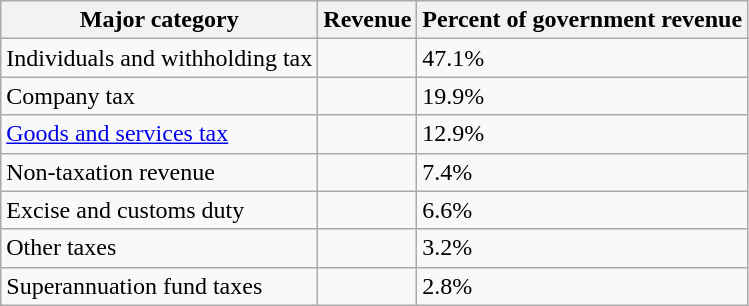<table class="wikitable sortable">
<tr>
<th>Major category</th>
<th>Revenue</th>
<th>Percent of government revenue</th>
</tr>
<tr>
<td>Individuals and withholding tax</td>
<td></td>
<td>47.1%</td>
</tr>
<tr>
<td>Company tax</td>
<td></td>
<td>19.9%</td>
</tr>
<tr>
<td><a href='#'>Goods and services tax</a></td>
<td></td>
<td>12.9%</td>
</tr>
<tr>
<td>Non-taxation revenue</td>
<td></td>
<td>7.4%</td>
</tr>
<tr>
<td>Excise and customs duty</td>
<td></td>
<td>6.6%</td>
</tr>
<tr>
<td>Other taxes</td>
<td></td>
<td>3.2%</td>
</tr>
<tr>
<td>Superannuation fund taxes</td>
<td></td>
<td>2.8%</td>
</tr>
</table>
